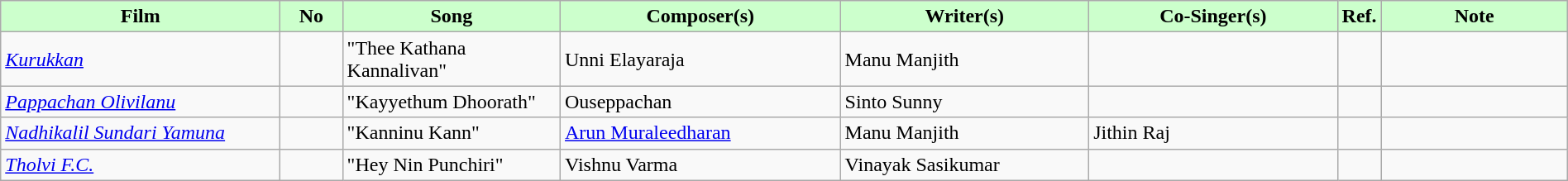<table class="wikitable plainrowheaders" style="width:100%;" textcolor:#000;" style="align:center;">
<tr style="background:#cfc; text-align:center;">
<td scope="col" style="width:18%;"><strong>Film</strong></td>
<td scope="col" style="width:4%;"><strong>No</strong></td>
<td scope="col" style="width:14%;"><strong>Song</strong></td>
<td scope="col" style="width:18%;"><strong>Composer(s)</strong></td>
<td scope="col" style="width:16%;"><strong>Writer(s)</strong></td>
<td scope="col" style="width:16%;"><strong>Co-Singer(s)</strong></td>
<td scope="col" style="width:2%;"><strong>Ref.</strong></td>
<td scope="col" style="width:12%;"><strong>Note</strong></td>
</tr>
<tr>
<td><em><a href='#'>Kurukkan</a></em></td>
<td></td>
<td>"Thee Kathana Kannalivan"</td>
<td>Unni Elayaraja</td>
<td>Manu Manjith</td>
<td></td>
<td></td>
<td></td>
</tr>
<tr>
<td><em><a href='#'>Pappachan Olivilanu</a></em></td>
<td></td>
<td>"Kayyethum Dhoorath"</td>
<td>Ouseppachan</td>
<td>Sinto Sunny</td>
<td></td>
<td></td>
<td></td>
</tr>
<tr>
<td><em><a href='#'>Nadhikalil Sundari Yamuna</a></em></td>
<td></td>
<td>"Kanninu Kann"</td>
<td><a href='#'>Arun Muraleedharan</a></td>
<td>Manu Manjith</td>
<td>Jithin Raj</td>
<td></td>
<td></td>
</tr>
<tr>
<td><em><a href='#'>Tholvi F.C.</a></em></td>
<td></td>
<td>"Hey Nin Punchiri"</td>
<td>Vishnu Varma</td>
<td>Vinayak Sasikumar</td>
<td></td>
<td></td>
<td></td>
</tr>
</table>
